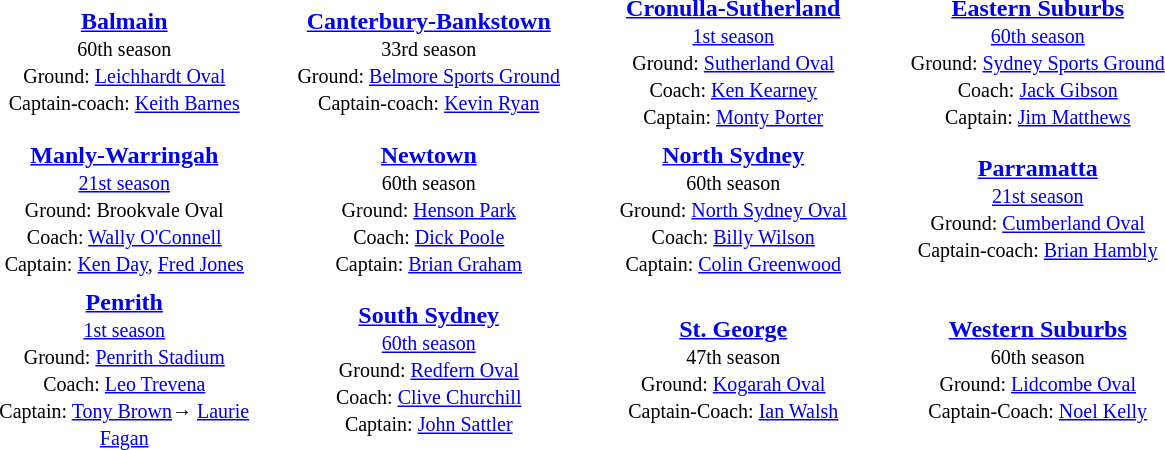<table align="center" class="toccolours" style="text-valign: center;" cellpadding=3 cellspacing=2>
<tr>
<th width=195></th>
<th width=195></th>
<th width=195></th>
<th width=195></th>
</tr>
<tr>
<td align="center"><strong><a href='#'>Balmain</a></strong><br><small>60th season<br>Ground: <a href='#'>Leichhardt Oval</a> <br>
Captain-coach: <a href='#'>Keith Barnes</a></small></td>
<td align="center"><strong><a href='#'>Canterbury-Bankstown</a></strong><br><small>33rd season<br>Ground: <a href='#'>Belmore Sports Ground</a> <br>
Captain-coach: <a href='#'>Kevin Ryan</a></small></td>
<td align="center"><strong><a href='#'>Cronulla-Sutherland</a></strong><br><small><a href='#'>1st season</a><br>Ground: <a href='#'>Sutherland Oval</a><br>
Coach: <a href='#'>Ken Kearney</a><br>Captain: <a href='#'>Monty Porter</a></small></td>
<td align="center"><strong><a href='#'>Eastern Suburbs</a></strong><br><small><a href='#'>60th season</a><br>Ground: <a href='#'>Sydney Sports Ground</a><br>
Coach: <a href='#'>Jack Gibson</a><br>Captain: <a href='#'>Jim Matthews</a> </small></td>
</tr>
<tr>
<td align="center"><strong><a href='#'>Manly-Warringah</a></strong><br><small><a href='#'>21st season</a><br>Ground: Brookvale Oval <br>
Coach: <a href='#'>Wally O'Connell</a><br>Captain: <a href='#'>Ken Day</a>, <a href='#'>Fred Jones</a></small></td>
<td align="center"><strong><a href='#'>Newtown</a></strong><br><small>60th season<br>Ground: <a href='#'>Henson Park</a><br>
Coach: <a href='#'>Dick Poole</a><br>Captain: <a href='#'>Brian Graham</a></small></td>
<td align="center"><strong><a href='#'>North Sydney</a></strong><br><small>60th season<br>Ground: <a href='#'>North Sydney Oval</a><br>
Coach: <a href='#'>Billy Wilson</a><br>Captain: <a href='#'>Colin Greenwood</a> </small></td>
<td align="center"><strong><a href='#'>Parramatta</a></strong><br><small><a href='#'>21st season</a><br>Ground: <a href='#'>Cumberland Oval</a> <br>
Captain-coach: <a href='#'>Brian Hambly</a></small></td>
</tr>
<tr>
<td align="center"><strong><a href='#'>Penrith</a></strong><br><small><a href='#'>1st season</a><br>Ground: <a href='#'>Penrith Stadium</a><br>
Coach: <a href='#'>Leo Trevena</a><br>Captain: <a href='#'>Tony Brown</a>→ <a href='#'>Laurie Fagan</a></small></td>
<td align="center"><strong><a href='#'>South Sydney</a></strong><br><small><a href='#'>60th season</a><br>Ground: <a href='#'>Redfern Oval</a> <br>
Coach: <a href='#'>Clive Churchill</a><br>Captain: <a href='#'>John Sattler</a></small></td>
<td align="center"><strong><a href='#'>St. George</a></strong><br><small>47th season<br>Ground: <a href='#'>Kogarah Oval</a><br>
Captain-Coach: <a href='#'>Ian Walsh</a></small></td>
<td align="center"><strong><a href='#'>Western Suburbs</a></strong><br><small>60th season<br>Ground: <a href='#'>Lidcombe Oval</a> <br>
Captain-Coach: <a href='#'>Noel Kelly</a></small></td>
</tr>
</table>
